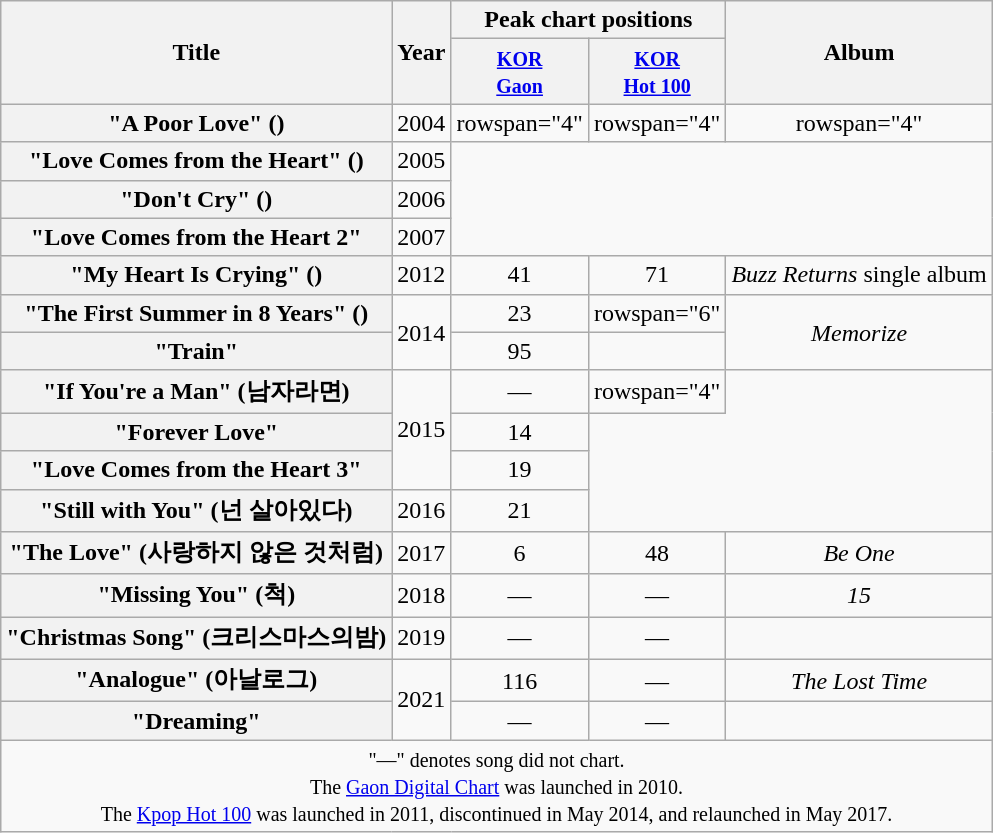<table class="wikitable plainrowheaders" style="text-align:center;">
<tr>
<th rowspan="2">Title</th>
<th rowspan="2">Year</th>
<th colspan="2" style="width:5em;">Peak chart positions</th>
<th rowspan="2">Album</th>
</tr>
<tr>
<th><small><a href='#'>KOR<br>Gaon</a></small><br></th>
<th><small><a href='#'>KOR<br>Hot 100</a></small><br></th>
</tr>
<tr>
<th scope="row">"A Poor Love" ()</th>
<td>2004</td>
<td>rowspan="4" </td>
<td>rowspan="4" </td>
<td>rowspan="4" </td>
</tr>
<tr>
<th scope="row">"Love Comes from the Heart" ()</th>
<td>2005</td>
</tr>
<tr>
<th scope="row">"Don't Cry" ()</th>
<td>2006</td>
</tr>
<tr>
<th scope="row">"Love Comes from the Heart 2"</th>
<td>2007</td>
</tr>
<tr>
<th scope="row">"My Heart Is Crying" ()</th>
<td>2012</td>
<td>41</td>
<td>71</td>
<td><em>Buzz Returns</em> single album</td>
</tr>
<tr>
<th scope="row">"The First Summer in 8 Years" ()</th>
<td rowspan="2">2014</td>
<td>23</td>
<td>rowspan="6" </td>
<td rowspan="2"><em>Memorize</em></td>
</tr>
<tr>
<th scope="row">"Train"</th>
<td>95</td>
</tr>
<tr>
<th scope="row">"If You're a Man" (남자라면)</th>
<td rowspan="3">2015</td>
<td>—</td>
<td>rowspan="4" </td>
</tr>
<tr>
<th scope="row">"Forever Love"</th>
<td>14</td>
</tr>
<tr>
<th scope="row">"Love Comes from the Heart 3"</th>
<td>19</td>
</tr>
<tr>
<th scope="row">"Still with You" (넌 살아있다)</th>
<td>2016</td>
<td>21</td>
</tr>
<tr>
<th scope="row">"The Love" (사랑하지 않은 것처럼)</th>
<td>2017</td>
<td>6</td>
<td>48</td>
<td><em>Be One</em></td>
</tr>
<tr>
<th scope="row">"Missing You" (척)</th>
<td>2018</td>
<td>—</td>
<td>—</td>
<td><em>15</em></td>
</tr>
<tr>
<th scope="row">"Christmas Song" (크리스마스의밤)</th>
<td>2019</td>
<td>—</td>
<td>—</td>
<td></td>
</tr>
<tr>
<th scope="row">"Analogue" (아날로그)</th>
<td rowspan="2">2021</td>
<td>116</td>
<td>—</td>
<td><em>The Lost Time</em></td>
</tr>
<tr>
<th scope="row">"Dreaming"</th>
<td>—</td>
<td>—</td>
<td></td>
</tr>
<tr>
<td colspan="5"><small>"—" denotes song did not chart.<br>The <a href='#'>Gaon Digital Chart</a> was launched in 2010.<br>The <a href='#'>Kpop Hot 100</a> was launched in 2011, discontinued in May 2014, and relaunched in May 2017.</small></td>
</tr>
</table>
